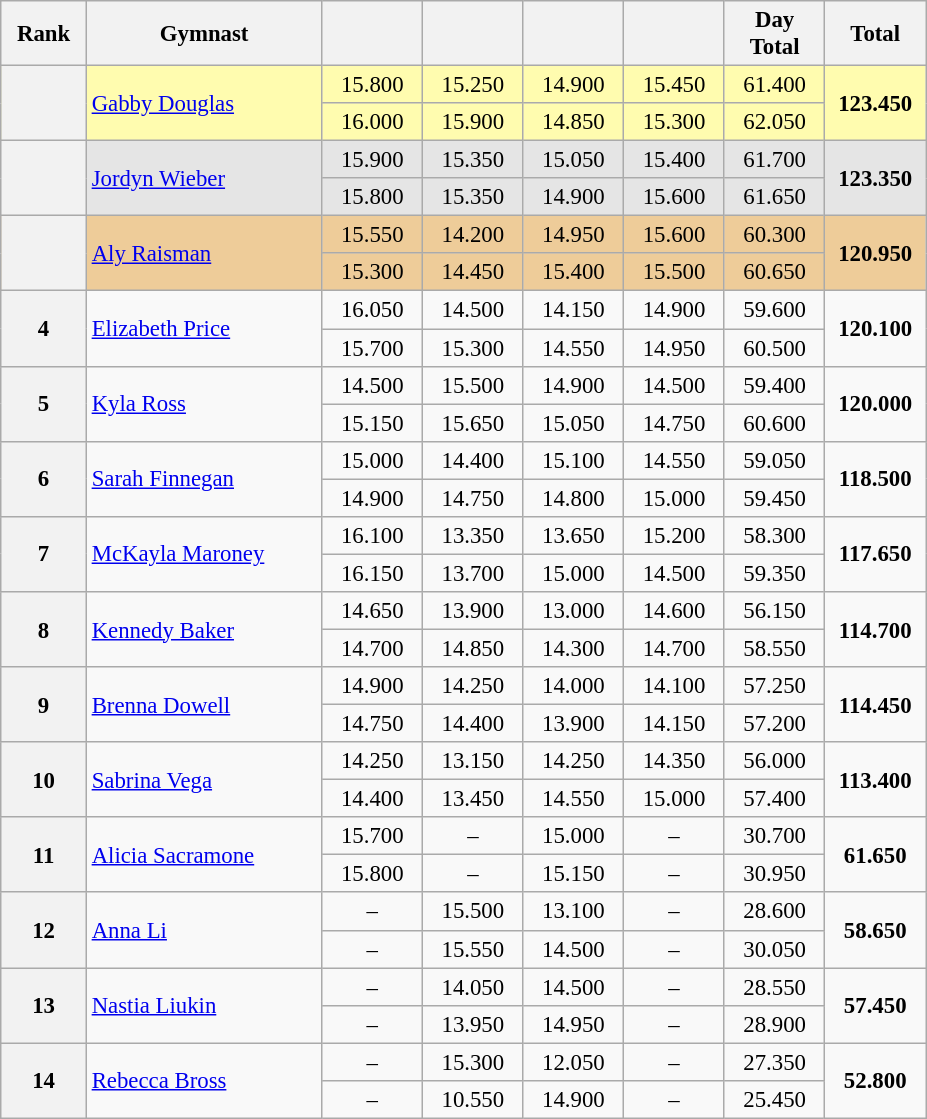<table class="wikitable sortable" style="text-align:center; font-size:95%">
<tr>
<th scope="col" style="width:50px;">Rank</th>
<th scope="col" style="width:150px;">Gymnast</th>
<th scope="col" style="width:60px;"></th>
<th scope="col" style="width:60px;"></th>
<th scope="col" style="width:60px;"></th>
<th scope="col" style="width:60px;"></th>
<th scope="col" style="width:60px;">Day Total</th>
<th scope="col" style="width:60px;">Total</th>
</tr>
<tr style="background:#fffcaf;">
<th rowspan="2" scope=row style="text-align:center"></th>
<td rowspan="2" align=left><a href='#'>Gabby Douglas</a></td>
<td>15.800</td>
<td>15.250</td>
<td>14.900</td>
<td>15.450</td>
<td>61.400</td>
<td rowspan="2"><strong>123.450</strong></td>
</tr>
<tr style="background:#fffcaf;">
<td>16.000</td>
<td>15.900</td>
<td>14.850</td>
<td>15.300</td>
<td>62.050</td>
</tr>
<tr style="background:#e5e5e5;">
<th rowspan="2" scope=row style="text-align:center"></th>
<td rowspan="2" align=left><a href='#'>Jordyn Wieber</a></td>
<td>15.900</td>
<td>15.350</td>
<td>15.050</td>
<td>15.400</td>
<td>61.700</td>
<td rowspan="2"><strong>123.350</strong></td>
</tr>
<tr style="background:#e5e5e5;">
<td>15.800</td>
<td>15.350</td>
<td>14.900</td>
<td>15.600</td>
<td>61.650</td>
</tr>
<tr style="background:#ec9;">
<th rowspan="2" scope=row style="text-align:center"></th>
<td rowspan="2" align=left><a href='#'>Aly Raisman</a></td>
<td>15.550</td>
<td>14.200</td>
<td>14.950</td>
<td>15.600</td>
<td>60.300</td>
<td rowspan="2"><strong>120.950</strong></td>
</tr>
<tr style="background:#ec9;">
<td>15.300</td>
<td>14.450</td>
<td>15.400</td>
<td>15.500</td>
<td>60.650</td>
</tr>
<tr>
<th rowspan="2" scope=row style="text-align:center">4</th>
<td rowspan="2" align=left><a href='#'>Elizabeth Price</a></td>
<td>16.050</td>
<td>14.500</td>
<td>14.150</td>
<td>14.900</td>
<td>59.600</td>
<td rowspan="2"><strong>120.100</strong></td>
</tr>
<tr>
<td>15.700</td>
<td>15.300</td>
<td>14.550</td>
<td>14.950</td>
<td>60.500</td>
</tr>
<tr>
<th rowspan="2" scope=row style="text-align:center">5</th>
<td rowspan="2" align=left><a href='#'>Kyla Ross</a></td>
<td>14.500</td>
<td>15.500</td>
<td>14.900</td>
<td>14.500</td>
<td>59.400</td>
<td rowspan="2"><strong>120.000</strong></td>
</tr>
<tr>
<td>15.150</td>
<td>15.650</td>
<td>15.050</td>
<td>14.750</td>
<td>60.600</td>
</tr>
<tr>
<th rowspan="2" scope=row style="text-align:center">6</th>
<td rowspan="2" align=left><a href='#'>Sarah Finnegan</a></td>
<td>15.000</td>
<td>14.400</td>
<td>15.100</td>
<td>14.550</td>
<td>59.050</td>
<td rowspan="2"><strong>118.500</strong></td>
</tr>
<tr>
<td>14.900</td>
<td>14.750</td>
<td>14.800</td>
<td>15.000</td>
<td>59.450</td>
</tr>
<tr>
<th rowspan="2" scope=row style="text-align:center">7</th>
<td rowspan="2" align=left><a href='#'>McKayla Maroney</a></td>
<td>16.100</td>
<td>13.350</td>
<td>13.650</td>
<td>15.200</td>
<td>58.300</td>
<td rowspan="2"><strong>117.650</strong></td>
</tr>
<tr>
<td>16.150</td>
<td>13.700</td>
<td>15.000</td>
<td>14.500</td>
<td>59.350</td>
</tr>
<tr>
<th rowspan="2" scope=row style="text-align:center">8</th>
<td rowspan="2" align=left><a href='#'>Kennedy Baker</a></td>
<td>14.650</td>
<td>13.900</td>
<td>13.000</td>
<td>14.600</td>
<td>56.150</td>
<td rowspan="2"><strong>114.700</strong></td>
</tr>
<tr>
<td>14.700</td>
<td>14.850</td>
<td>14.300</td>
<td>14.700</td>
<td>58.550</td>
</tr>
<tr>
<th rowspan="2" scope=row style="text-align:center">9</th>
<td rowspan="2" align=left><a href='#'>Brenna Dowell</a></td>
<td>14.900</td>
<td>14.250</td>
<td>14.000</td>
<td>14.100</td>
<td>57.250</td>
<td rowspan="2"><strong>114.450</strong></td>
</tr>
<tr>
<td>14.750</td>
<td>14.400</td>
<td>13.900</td>
<td>14.150</td>
<td>57.200</td>
</tr>
<tr>
<th rowspan="2" scope=row style="text-align:center">10</th>
<td rowspan="2" align=left><a href='#'>Sabrina Vega</a></td>
<td>14.250</td>
<td>13.150</td>
<td>14.250</td>
<td>14.350</td>
<td>56.000</td>
<td rowspan="2"><strong>113.400</strong></td>
</tr>
<tr>
<td>14.400</td>
<td>13.450</td>
<td>14.550</td>
<td>15.000</td>
<td>57.400</td>
</tr>
<tr>
<th rowspan="2" scope=row style="text-align:center">11</th>
<td rowspan="2" align=left><a href='#'>Alicia Sacramone</a></td>
<td>15.700</td>
<td>–</td>
<td>15.000</td>
<td>–</td>
<td>30.700</td>
<td rowspan="2"><strong>61.650</strong></td>
</tr>
<tr>
<td>15.800</td>
<td>–</td>
<td>15.150</td>
<td>–</td>
<td>30.950</td>
</tr>
<tr>
<th rowspan="2" scope=row style="text-align:center">12</th>
<td rowspan="2" align=left><a href='#'>Anna Li</a></td>
<td>–</td>
<td>15.500</td>
<td>13.100</td>
<td>–</td>
<td>28.600</td>
<td rowspan="2"><strong>58.650</strong></td>
</tr>
<tr>
<td>–</td>
<td>15.550</td>
<td>14.500</td>
<td>–</td>
<td>30.050</td>
</tr>
<tr>
<th rowspan="2" scope=row style="text-align:center">13</th>
<td rowspan="2" align=left><a href='#'>Nastia Liukin</a></td>
<td>–</td>
<td>14.050</td>
<td>14.500</td>
<td>–</td>
<td>28.550</td>
<td rowspan="2"><strong>57.450</strong></td>
</tr>
<tr>
<td>–</td>
<td>13.950</td>
<td>14.950</td>
<td>–</td>
<td>28.900</td>
</tr>
<tr>
<th rowspan="2" scope=row style="text-align:center">14</th>
<td rowspan="2" align=left><a href='#'>Rebecca Bross</a></td>
<td>–</td>
<td>15.300</td>
<td>12.050</td>
<td>–</td>
<td>27.350</td>
<td rowspan="2"><strong>52.800</strong></td>
</tr>
<tr>
<td>–</td>
<td>10.550</td>
<td>14.900</td>
<td>–</td>
<td>25.450</td>
</tr>
</table>
